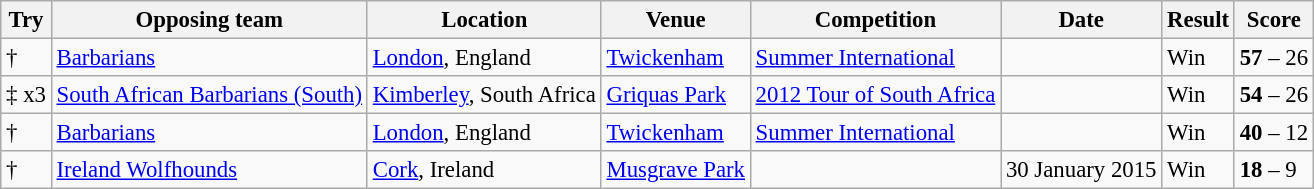<table class="wikitable" style="font-size:95%">
<tr>
<th>Try</th>
<th>Opposing team</th>
<th>Location</th>
<th>Venue</th>
<th>Competition</th>
<th>Date</th>
<th>Result</th>
<th>Score</th>
</tr>
<tr>
<td>†</td>
<td><a href='#'>Barbarians</a></td>
<td><a href='#'>London</a>, England</td>
<td><a href='#'>Twickenham</a></td>
<td><a href='#'>Summer International</a></td>
<td></td>
<td>Win</td>
<td><strong>57</strong> – 26 </td>
</tr>
<tr>
<td>‡ x3</td>
<td><a href='#'>South African Barbarians (South)</a></td>
<td><a href='#'>Kimberley</a>, South Africa</td>
<td><a href='#'>Griquas Park</a></td>
<td><a href='#'>2012 Tour of South Africa</a></td>
<td></td>
<td>Win</td>
<td><strong>54</strong> – 26 </td>
</tr>
<tr>
<td>†</td>
<td><a href='#'>Barbarians</a></td>
<td><a href='#'>London</a>, England</td>
<td><a href='#'>Twickenham</a></td>
<td><a href='#'>Summer International</a></td>
<td></td>
<td>Win</td>
<td><strong>40</strong> – 12 </td>
</tr>
<tr>
<td>†</td>
<td><a href='#'>Ireland Wolfhounds</a></td>
<td><a href='#'>Cork</a>, Ireland</td>
<td><a href='#'>Musgrave Park</a></td>
<td></td>
<td>30 January 2015</td>
<td>Win</td>
<td><strong>18</strong> – 9 </td>
</tr>
</table>
